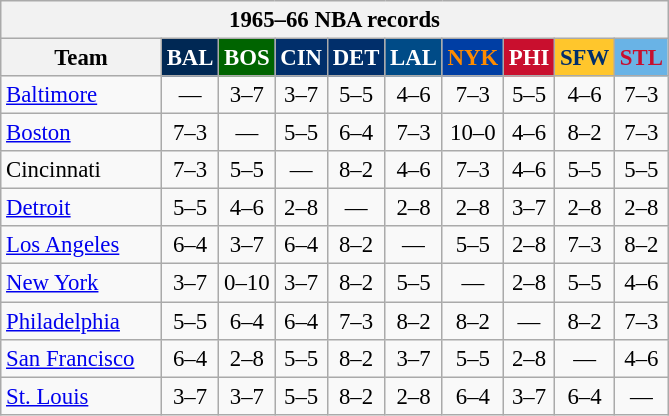<table class="wikitable" style="font-size:95%; text-align:center;">
<tr>
<th colspan=10>1965–66 NBA records</th>
</tr>
<tr>
<th width=100>Team</th>
<th style="background:#002854;color:#FFFFFF;width=35">BAL</th>
<th style="background:#006400;color:#FFFFFF;width=35">BOS</th>
<th style="background:#012F6B;color:#FFFFFF;width=35">CIN</th>
<th style="background:#012F6B;color:#FFFFFF;width=35">DET</th>
<th style="background:#004B87;color:#FFFFFF;width=35">LAL</th>
<th style="background:#003EA4;color:#FF8C00;width=35">NYK</th>
<th style="background:#C90F2E;color:#FFFFFF;width=35">PHI</th>
<th style="background:#FFC62C;color:#012F6B;width=35">SFW</th>
<th style="background:#69B3E6;color:#C70F2E;width=35">STL</th>
</tr>
<tr>
<td style="text-align:left;"><a href='#'>Baltimore</a></td>
<td>—</td>
<td>3–7</td>
<td>3–7</td>
<td>5–5</td>
<td>4–6</td>
<td>7–3</td>
<td>5–5</td>
<td>4–6</td>
<td>7–3</td>
</tr>
<tr>
<td style="text-align:left;"><a href='#'>Boston</a></td>
<td>7–3</td>
<td>—</td>
<td>5–5</td>
<td>6–4</td>
<td>7–3</td>
<td>10–0</td>
<td>4–6</td>
<td>8–2</td>
<td>7–3</td>
</tr>
<tr>
<td style="text-align:left;">Cincinnati</td>
<td>7–3</td>
<td>5–5</td>
<td>—</td>
<td>8–2</td>
<td>4–6</td>
<td>7–3</td>
<td>4–6</td>
<td>5–5</td>
<td>5–5</td>
</tr>
<tr>
<td style="text-align:left;"><a href='#'>Detroit</a></td>
<td>5–5</td>
<td>4–6</td>
<td>2–8</td>
<td>—</td>
<td>2–8</td>
<td>2–8</td>
<td>3–7</td>
<td>2–8</td>
<td>2–8</td>
</tr>
<tr>
<td style="text-align:left;"><a href='#'>Los Angeles</a></td>
<td>6–4</td>
<td>3–7</td>
<td>6–4</td>
<td>8–2</td>
<td>—</td>
<td>5–5</td>
<td>2–8</td>
<td>7–3</td>
<td>8–2</td>
</tr>
<tr>
<td style="text-align:left;"><a href='#'>New York</a></td>
<td>3–7</td>
<td>0–10</td>
<td>3–7</td>
<td>8–2</td>
<td>5–5</td>
<td>—</td>
<td>2–8</td>
<td>5–5</td>
<td>4–6</td>
</tr>
<tr>
<td style="text-align:left;"><a href='#'>Philadelphia</a></td>
<td>5–5</td>
<td>6–4</td>
<td>6–4</td>
<td>7–3</td>
<td>8–2</td>
<td>8–2</td>
<td>—</td>
<td>8–2</td>
<td>7–3</td>
</tr>
<tr>
<td style="text-align:left;"><a href='#'>San Francisco</a></td>
<td>6–4</td>
<td>2–8</td>
<td>5–5</td>
<td>8–2</td>
<td>3–7</td>
<td>5–5</td>
<td>2–8</td>
<td>—</td>
<td>4–6</td>
</tr>
<tr>
<td style="text-align:left;"><a href='#'>St. Louis</a></td>
<td>3–7</td>
<td>3–7</td>
<td>5–5</td>
<td>8–2</td>
<td>2–8</td>
<td>6–4</td>
<td>3–7</td>
<td>6–4</td>
<td>—</td>
</tr>
</table>
